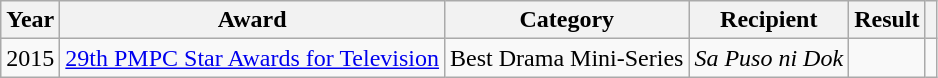<table class="wikitable">
<tr>
<th>Year</th>
<th>Award</th>
<th>Category</th>
<th>Recipient</th>
<th>Result</th>
<th></th>
</tr>
<tr>
<td>2015</td>
<td><a href='#'>29th PMPC Star Awards for Television</a></td>
<td>Best Drama Mini-Series</td>
<td><em>Sa Puso ni Dok</em></td>
<td></td>
<td></td>
</tr>
</table>
